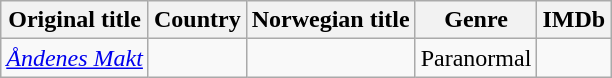<table class="wikitable">
<tr>
<th>Original title</th>
<th>Country</th>
<th>Norwegian title</th>
<th>Genre</th>
<th>IMDb</th>
</tr>
<tr>
<td><em><a href='#'>Åndenes Makt</a></em></td>
<td></td>
<td></td>
<td>Paranormal</td>
<td></td>
</tr>
</table>
